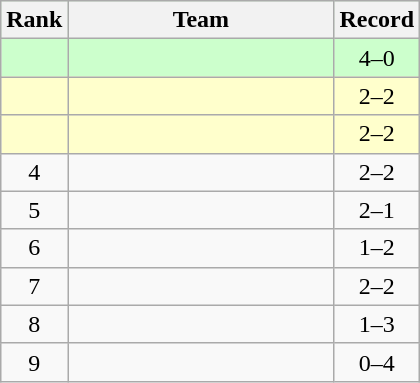<table class=wikitable style="text-align:center;">
<tr bgcolor=#ccffcc>
<th>Rank</th>
<th width=170>Team</th>
<th>Record</th>
</tr>
<tr bgcolor=#ccffcc>
<td></td>
<td align=left></td>
<td>4–0</td>
</tr>
<tr bgcolor=#ffffcc>
<td></td>
<td align=left></td>
<td>2–2</td>
</tr>
<tr bgcolor=#ffffcc>
<td></td>
<td align=left></td>
<td>2–2</td>
</tr>
<tr>
<td>4</td>
<td align=left></td>
<td>2–2</td>
</tr>
<tr>
<td>5</td>
<td align=left></td>
<td>2–1</td>
</tr>
<tr>
<td>6</td>
<td align=left></td>
<td>1–2</td>
</tr>
<tr>
<td>7</td>
<td align=left></td>
<td>2–2</td>
</tr>
<tr>
<td>8</td>
<td align=left></td>
<td>1–3</td>
</tr>
<tr>
<td>9</td>
<td align=left></td>
<td>0–4</td>
</tr>
</table>
